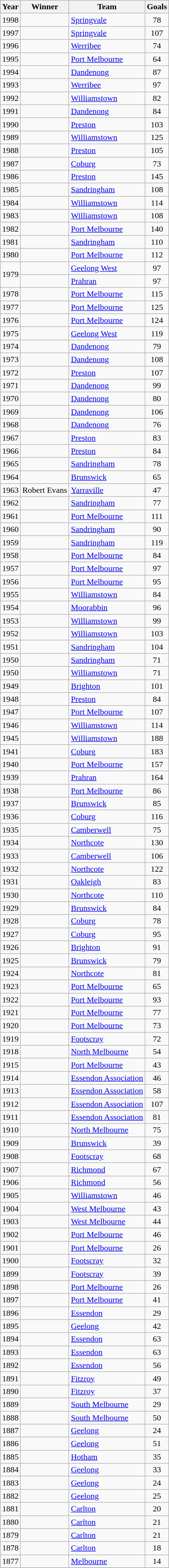<table class="wikitable sortable">
<tr>
<th>Year</th>
<th>Winner</th>
<th>Team</th>
<th>Goals</th>
</tr>
<tr>
<td>1998</td>
<td></td>
<td><a href='#'>Springvale</a></td>
<td style="text-align:center;">78</td>
</tr>
<tr>
<td>1997</td>
<td></td>
<td><a href='#'>Springvale</a></td>
<td style="text-align:center;">107</td>
</tr>
<tr>
<td>1996</td>
<td></td>
<td><a href='#'>Werribee</a></td>
<td style="text-align:center;">74</td>
</tr>
<tr>
<td>1995</td>
<td></td>
<td><a href='#'>Port Melbourne</a></td>
<td style="text-align:center;">64</td>
</tr>
<tr>
<td>1994</td>
<td></td>
<td><a href='#'>Dandenong</a></td>
<td style="text-align:center;">87</td>
</tr>
<tr>
<td>1993</td>
<td></td>
<td><a href='#'>Werribee</a></td>
<td style="text-align:center;">97</td>
</tr>
<tr>
<td>1992</td>
<td></td>
<td><a href='#'>Williamstown</a></td>
<td style="text-align:center;">82</td>
</tr>
<tr>
<td>1991</td>
<td></td>
<td><a href='#'>Dandenong</a></td>
<td style="text-align:center;">84</td>
</tr>
<tr>
<td>1990</td>
<td></td>
<td><a href='#'>Preston</a></td>
<td style="text-align:center;">103</td>
</tr>
<tr>
<td>1989</td>
<td></td>
<td><a href='#'>Williamstown</a></td>
<td style="text-align:center;">125</td>
</tr>
<tr>
<td>1988</td>
<td></td>
<td><a href='#'>Preston</a></td>
<td style="text-align:center;">105</td>
</tr>
<tr>
<td>1987</td>
<td></td>
<td><a href='#'>Coburg</a></td>
<td style="text-align:center;">73</td>
</tr>
<tr>
<td>1986</td>
<td></td>
<td><a href='#'>Preston</a></td>
<td style="text-align:center;">145</td>
</tr>
<tr>
<td>1985</td>
<td></td>
<td><a href='#'>Sandringham</a></td>
<td style="text-align:center;">108</td>
</tr>
<tr>
<td>1984</td>
<td></td>
<td><a href='#'>Williamstown</a></td>
<td style="text-align:center;">114</td>
</tr>
<tr>
<td>1983</td>
<td></td>
<td><a href='#'>Williamstown</a></td>
<td style="text-align:center;">108</td>
</tr>
<tr>
<td>1982</td>
<td></td>
<td><a href='#'>Port Melbourne</a></td>
<td style="text-align:center;">140</td>
</tr>
<tr>
<td>1981</td>
<td></td>
<td><a href='#'>Sandringham</a></td>
<td style="text-align:center;">110</td>
</tr>
<tr>
<td>1980</td>
<td></td>
<td><a href='#'>Port Melbourne</a></td>
<td style="text-align:center;">112</td>
</tr>
<tr>
<td rowspan="2">1979</td>
<td></td>
<td><a href='#'>Geelong West</a></td>
<td style="text-align:center;">97</td>
</tr>
<tr>
<td></td>
<td><a href='#'>Prahran</a></td>
<td style="text-align:center;">97</td>
</tr>
<tr>
<td>1978</td>
<td></td>
<td><a href='#'>Port Melbourne</a></td>
<td style="text-align:center;">115</td>
</tr>
<tr>
<td>1977</td>
<td></td>
<td><a href='#'>Port Melbourne</a></td>
<td style="text-align:center;">125</td>
</tr>
<tr>
<td>1976</td>
<td></td>
<td><a href='#'>Port Melbourne</a></td>
<td style="text-align:center;">124</td>
</tr>
<tr>
<td>1975</td>
<td></td>
<td><a href='#'>Geelong West</a></td>
<td style="text-align:center;">119</td>
</tr>
<tr>
<td>1974</td>
<td></td>
<td><a href='#'>Dandenong</a></td>
<td style="text-align:center;">79</td>
</tr>
<tr>
<td>1973</td>
<td></td>
<td><a href='#'>Dandenong</a></td>
<td style="text-align:center;">108</td>
</tr>
<tr>
<td>1972</td>
<td></td>
<td><a href='#'>Preston</a></td>
<td style="text-align:center;">107</td>
</tr>
<tr>
<td>1971</td>
<td></td>
<td><a href='#'>Dandenong</a></td>
<td style="text-align:center;">99</td>
</tr>
<tr>
<td>1970</td>
<td></td>
<td><a href='#'>Dandenong</a></td>
<td style="text-align:center;">80</td>
</tr>
<tr>
<td>1969</td>
<td></td>
<td><a href='#'>Dandenong</a></td>
<td style="text-align:center;">106</td>
</tr>
<tr>
<td>1968</td>
<td></td>
<td><a href='#'>Dandenong</a></td>
<td style="text-align:center;">76</td>
</tr>
<tr>
<td>1967</td>
<td></td>
<td><a href='#'>Preston</a></td>
<td style="text-align:center;">83</td>
</tr>
<tr>
<td>1966</td>
<td></td>
<td><a href='#'>Preston</a></td>
<td style="text-align:center;">84</td>
</tr>
<tr>
<td>1965</td>
<td></td>
<td><a href='#'>Sandringham</a></td>
<td style="text-align:center;">78</td>
</tr>
<tr>
<td>1964</td>
<td></td>
<td><a href='#'>Brunswick</a></td>
<td style="text-align:center;">65</td>
</tr>
<tr>
<td>1963</td>
<td>Robert Evans </td>
<td><a href='#'>Yarraville</a></td>
<td style="text-align:center;">47</td>
</tr>
<tr>
<td>1962</td>
<td></td>
<td><a href='#'>Sandringham</a></td>
<td style="text-align:center;">77</td>
</tr>
<tr>
<td>1961</td>
<td></td>
<td><a href='#'>Port Melbourne</a></td>
<td style="text-align:center;">111</td>
</tr>
<tr>
<td>1960</td>
<td></td>
<td><a href='#'>Sandringham</a></td>
<td style="text-align:center;">90</td>
</tr>
<tr>
<td>1959</td>
<td></td>
<td><a href='#'>Sandringham</a></td>
<td style="text-align:center;">119</td>
</tr>
<tr>
<td>1958</td>
<td></td>
<td><a href='#'>Port Melbourne</a></td>
<td style="text-align:center;">84</td>
</tr>
<tr>
<td>1957</td>
<td></td>
<td><a href='#'>Port Melbourne</a></td>
<td style="text-align:center;">97</td>
</tr>
<tr>
<td>1956</td>
<td></td>
<td><a href='#'>Port Melbourne</a></td>
<td style="text-align:center;">95</td>
</tr>
<tr>
<td>1955</td>
<td></td>
<td><a href='#'>Williamstown</a></td>
<td style="text-align:center;">84</td>
</tr>
<tr>
<td>1954</td>
<td></td>
<td><a href='#'>Moorabbin</a></td>
<td style="text-align:center;">96</td>
</tr>
<tr>
<td>1953</td>
<td></td>
<td><a href='#'>Williamstown</a></td>
<td style="text-align:center;">99</td>
</tr>
<tr>
<td>1952</td>
<td></td>
<td><a href='#'>Williamstown</a></td>
<td style="text-align:center;">103</td>
</tr>
<tr>
<td>1951</td>
<td></td>
<td><a href='#'>Sandringham</a></td>
<td style="text-align:center;">104</td>
</tr>
<tr>
<td>1950</td>
<td></td>
<td><a href='#'>Sandringham</a></td>
<td style="text-align:center;">71</td>
</tr>
<tr>
<td>1950</td>
<td></td>
<td><a href='#'>Williamstown</a></td>
<td style="text-align:center;">71</td>
</tr>
<tr>
<td>1949</td>
<td></td>
<td><a href='#'>Brighton</a></td>
<td style="text-align:center;">101</td>
</tr>
<tr>
<td>1948</td>
<td></td>
<td><a href='#'>Preston</a></td>
<td style="text-align:center;">84</td>
</tr>
<tr>
<td>1947</td>
<td></td>
<td><a href='#'>Port Melbourne</a></td>
<td style="text-align:center;">107</td>
</tr>
<tr>
<td>1946</td>
<td></td>
<td><a href='#'>Williamstown</a></td>
<td style="text-align:center;">114</td>
</tr>
<tr>
<td>1945</td>
<td></td>
<td><a href='#'>Williamstown</a></td>
<td style="text-align:center;">188</td>
</tr>
<tr>
<td>1941</td>
<td></td>
<td><a href='#'>Coburg</a></td>
<td style="text-align:center;">183</td>
</tr>
<tr>
<td>1940</td>
<td></td>
<td><a href='#'>Port Melbourne</a></td>
<td style="text-align:center;">157</td>
</tr>
<tr>
<td>1939</td>
<td></td>
<td><a href='#'>Prahran</a></td>
<td style="text-align:center;">164</td>
</tr>
<tr>
<td>1938</td>
<td></td>
<td><a href='#'>Port Melbourne</a></td>
<td style="text-align:center;">86</td>
</tr>
<tr>
<td>1937</td>
<td></td>
<td><a href='#'>Brunswick</a></td>
<td style="text-align:center;">85</td>
</tr>
<tr>
<td>1936</td>
<td></td>
<td><a href='#'>Coburg</a></td>
<td style="text-align:center;">116</td>
</tr>
<tr>
<td>1935</td>
<td></td>
<td><a href='#'>Camberwell</a></td>
<td style="text-align:center;">75</td>
</tr>
<tr>
<td>1934</td>
<td></td>
<td><a href='#'>Northcote</a></td>
<td style="text-align:center;">130</td>
</tr>
<tr>
<td>1933</td>
<td></td>
<td><a href='#'>Camberwell</a></td>
<td style="text-align:center;">106</td>
</tr>
<tr>
<td>1932</td>
<td></td>
<td><a href='#'>Northcote</a></td>
<td style="text-align:center;">122</td>
</tr>
<tr>
<td>1931</td>
<td></td>
<td><a href='#'>Oakleigh</a></td>
<td style="text-align:center;">83</td>
</tr>
<tr>
<td>1930</td>
<td></td>
<td><a href='#'>Northcote</a></td>
<td style="text-align:center;">110</td>
</tr>
<tr>
<td>1929</td>
<td></td>
<td><a href='#'>Brunswick</a></td>
<td style="text-align:center;">84</td>
</tr>
<tr>
<td>1928</td>
<td></td>
<td><a href='#'>Coburg</a></td>
<td style="text-align:center;">78</td>
</tr>
<tr>
<td>1927</td>
<td></td>
<td><a href='#'>Coburg</a></td>
<td style="text-align:center;">95</td>
</tr>
<tr>
<td>1926</td>
<td></td>
<td><a href='#'>Brighton</a></td>
<td style="text-align:center;">91</td>
</tr>
<tr>
<td>1925</td>
<td></td>
<td><a href='#'>Brunswick</a></td>
<td style="text-align:center;">79</td>
</tr>
<tr>
<td>1924</td>
<td></td>
<td><a href='#'>Northcote</a></td>
<td style="text-align:center;">81</td>
</tr>
<tr>
<td>1923</td>
<td></td>
<td><a href='#'>Port Melbourne</a></td>
<td style="text-align:center;">65</td>
</tr>
<tr>
<td>1922</td>
<td></td>
<td><a href='#'>Port Melbourne</a></td>
<td style="text-align:center;">93</td>
</tr>
<tr>
<td>1921</td>
<td></td>
<td><a href='#'>Port Melbourne</a></td>
<td style="text-align:center;">77</td>
</tr>
<tr>
<td>1920</td>
<td></td>
<td><a href='#'>Port Melbourne</a></td>
<td style="text-align:center;">73</td>
</tr>
<tr>
<td>1919</td>
<td></td>
<td><a href='#'>Footscray</a></td>
<td style="text-align:center;">72</td>
</tr>
<tr>
<td>1918</td>
<td></td>
<td><a href='#'>North Melbourne</a></td>
<td style="text-align:center;">54</td>
</tr>
<tr>
<td>1915</td>
<td></td>
<td><a href='#'>Port Melbourne</a></td>
<td style="text-align:center;">43</td>
</tr>
<tr>
<td>1914</td>
<td></td>
<td><a href='#'>Essendon Association</a></td>
<td style="text-align:center;">46</td>
</tr>
<tr>
<td>1913</td>
<td></td>
<td><a href='#'>Essendon Association</a></td>
<td style="text-align:center;">58</td>
</tr>
<tr>
<td>1912</td>
<td></td>
<td><a href='#'>Essendon Association</a></td>
<td style="text-align:center;">107</td>
</tr>
<tr>
<td>1911</td>
<td></td>
<td><a href='#'>Essendon Association</a></td>
<td style="text-align:center;">81</td>
</tr>
<tr>
<td>1910</td>
<td></td>
<td><a href='#'>North Melbourne</a></td>
<td style="text-align:center;">75</td>
</tr>
<tr>
<td>1909</td>
<td></td>
<td><a href='#'>Brunswick</a></td>
<td style="text-align:center;">39</td>
</tr>
<tr>
<td>1908</td>
<td></td>
<td><a href='#'>Footscray</a></td>
<td style="text-align:center;">68</td>
</tr>
<tr>
<td>1907</td>
<td></td>
<td><a href='#'>Richmond</a></td>
<td style="text-align:center;">67</td>
</tr>
<tr>
<td>1906</td>
<td></td>
<td><a href='#'>Richmond</a></td>
<td style="text-align:center;">56</td>
</tr>
<tr>
<td>1905</td>
<td></td>
<td><a href='#'>Williamstown</a></td>
<td style="text-align:center;">46</td>
</tr>
<tr>
<td>1904</td>
<td></td>
<td><a href='#'>West Melbourne</a></td>
<td style="text-align:center;">43</td>
</tr>
<tr>
<td>1903</td>
<td></td>
<td><a href='#'>West Melbourne</a></td>
<td style="text-align:center;">44</td>
</tr>
<tr>
<td>1902</td>
<td></td>
<td><a href='#'>Port Melbourne</a></td>
<td style="text-align:center;">46</td>
</tr>
<tr>
<td>1901</td>
<td></td>
<td><a href='#'>Port Melbourne</a></td>
<td style="text-align:center;">26</td>
</tr>
<tr>
<td>1900</td>
<td></td>
<td><a href='#'>Footscray</a></td>
<td style="text-align:center;">32</td>
</tr>
<tr>
<td>1899</td>
<td></td>
<td><a href='#'>Footscray</a></td>
<td style="text-align:center;">39</td>
</tr>
<tr>
<td>1898</td>
<td></td>
<td><a href='#'>Port Melbourne</a></td>
<td style="text-align:center;">26</td>
</tr>
<tr>
<td>1897</td>
<td></td>
<td><a href='#'>Port Melbourne</a></td>
<td style="text-align:center;">41</td>
</tr>
<tr>
<td>1896</td>
<td></td>
<td><a href='#'>Essendon</a></td>
<td style="text-align:center;">29</td>
</tr>
<tr>
<td>1895</td>
<td></td>
<td><a href='#'>Geelong</a></td>
<td style="text-align:center;">42</td>
</tr>
<tr>
<td>1894</td>
<td></td>
<td><a href='#'>Essendon</a></td>
<td style="text-align:center;">63</td>
</tr>
<tr>
<td>1893</td>
<td></td>
<td><a href='#'>Essendon</a></td>
<td style="text-align:center;">63</td>
</tr>
<tr>
<td>1892</td>
<td></td>
<td><a href='#'>Essendon</a></td>
<td style="text-align:center;">56</td>
</tr>
<tr>
<td>1891</td>
<td></td>
<td><a href='#'>Fitzroy</a></td>
<td style="text-align:center;">49</td>
</tr>
<tr>
<td>1890</td>
<td></td>
<td><a href='#'>Fitzroy</a></td>
<td style="text-align:center;">37</td>
</tr>
<tr>
<td>1889</td>
<td></td>
<td><a href='#'>South Melbourne</a></td>
<td style="text-align:center;">29</td>
</tr>
<tr>
<td>1888</td>
<td></td>
<td><a href='#'>South Melbourne</a></td>
<td style="text-align:center;">50</td>
</tr>
<tr>
<td>1887</td>
<td></td>
<td><a href='#'>Geelong</a></td>
<td style="text-align:center;">24</td>
</tr>
<tr>
<td>1886</td>
<td></td>
<td><a href='#'>Geelong</a></td>
<td style="text-align:center;">51</td>
</tr>
<tr>
<td>1885</td>
<td></td>
<td><a href='#'>Hotham</a></td>
<td style="text-align:center;">35</td>
</tr>
<tr>
<td>1884</td>
<td></td>
<td><a href='#'>Geelong</a></td>
<td style="text-align:center;">33</td>
</tr>
<tr>
<td>1883</td>
<td></td>
<td><a href='#'>Geelong</a></td>
<td style="text-align:center;">24</td>
</tr>
<tr>
<td>1882</td>
<td></td>
<td><a href='#'>Geelong</a></td>
<td style="text-align:center;">25</td>
</tr>
<tr>
<td>1881</td>
<td></td>
<td><a href='#'>Carlton</a></td>
<td style="text-align:center;">20</td>
</tr>
<tr>
<td>1880</td>
<td></td>
<td><a href='#'>Carlton</a></td>
<td style="text-align:center;">21</td>
</tr>
<tr>
<td>1879</td>
<td></td>
<td><a href='#'>Carlton</a></td>
<td style="text-align:center;">21</td>
</tr>
<tr>
<td>1878</td>
<td></td>
<td><a href='#'>Carlton</a></td>
<td style="text-align:center;">18</td>
</tr>
<tr>
<td>1877</td>
<td></td>
<td><a href='#'>Melbourne</a></td>
<td style="text-align:center;">14</td>
</tr>
<tr>
</tr>
</table>
